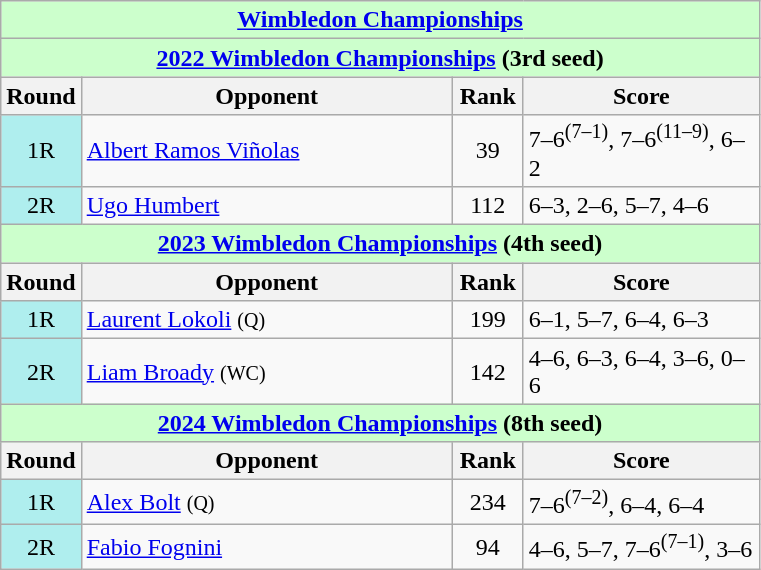<table class="wikitable nowrap" style="display:inline-table;">
<tr>
<th colspan=4 style="background:#cfc;"><a href='#'>Wimbledon Championships</a></th>
</tr>
<tr>
<th colspan=4 style="background:#cfc;"><a href='#'>2022 Wimbledon Championships</a> (3rd seed)</th>
</tr>
<tr>
<th width=40>Round</th>
<th width=240>Opponent</th>
<th width=40>Rank</th>
<th width=150>Score</th>
</tr>
<tr>
<td style="text-align:center; background:#afeeee;">1R</td>
<td> <a href='#'>Albert Ramos Viñolas</a></td>
<td style="text-align:center">39</td>
<td>7–6<sup>(7–1)</sup>, 7–6<sup>(11–9)</sup>, 6–2</td>
</tr>
<tr>
<td style="text-align:center; background:#afeeee;">2R</td>
<td> <a href='#'>Ugo Humbert</a></td>
<td style="text-align:center">112</td>
<td>6–3, 2–6, 5–7, 4–6</td>
</tr>
<tr>
<th colspan=4 style="background:#cfc;"><a href='#'>2023 Wimbledon Championships</a> (4th seed)</th>
</tr>
<tr>
<th width=40>Round</th>
<th width=240>Opponent</th>
<th width=40>Rank</th>
<th width=150>Score</th>
</tr>
<tr>
<td style="text-align:center; background:#afeeee;">1R</td>
<td> <a href='#'>Laurent Lokoli</a> <small>(Q)</small></td>
<td style="text-align:center">199</td>
<td>6–1, 5–7, 6–4, 6–3</td>
</tr>
<tr>
<td style="text-align:center; background:#afeeee;">2R</td>
<td> <a href='#'>Liam Broady</a> <small>(WC)</small></td>
<td style="text-align:center">142</td>
<td>4–6, 6–3, 6–4, 3–6, 0–6</td>
</tr>
<tr>
<th colspan=4 style="background:#cfc;"><a href='#'>2024 Wimbledon Championships</a> (8th seed)</th>
</tr>
<tr>
<th width=40>Round</th>
<th width=240>Opponent</th>
<th width=40>Rank</th>
<th width=150>Score</th>
</tr>
<tr>
<td style="text-align:center; background:#afeeee;">1R</td>
<td> <a href='#'>Alex Bolt</a> <small>(Q)</small></td>
<td style="text-align:center">234</td>
<td>7–6<sup>(7–2)</sup>, 6–4, 6–4</td>
</tr>
<tr>
<td style="text-align:center; background:#afeeee;">2R</td>
<td> <a href='#'>Fabio Fognini</a></td>
<td style="text-align:center">94</td>
<td>4–6, 5–7, 7–6<sup>(7–1)</sup>, 3–6</td>
</tr>
</table>
